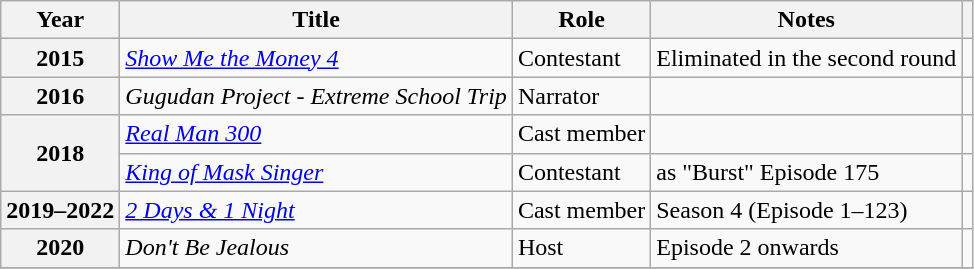<table class="wikitable sortable plainrowheaders">
<tr>
<th scope="col">Year</th>
<th scope="col">Title</th>
<th scope="col">Role</th>
<th scope="col" class="unsortable">Notes</th>
<th scope="col" class="unsortable"></th>
</tr>
<tr>
<th scope="row">2015</th>
<td><em><a href='#'>Show Me the Money 4</a></em></td>
<td>Contestant</td>
<td>Eliminated in the second round</td>
<td></td>
</tr>
<tr>
<th scope="row">2016</th>
<td><em>Gugudan Project - Extreme School Trip</em></td>
<td>Narrator</td>
<td></td>
</tr>
<tr>
<th scope="row" rowspan="2">2018</th>
<td><em><a href='#'>Real Man 300</a></em></td>
<td>Cast member</td>
<td></td>
<td style="text-align:center"></td>
</tr>
<tr>
<td><em><a href='#'>King of Mask Singer</a></em></td>
<td>Contestant</td>
<td>as "Burst" Episode 175</td>
<td style="text-align:center"></td>
</tr>
<tr>
<th scope="row">2019–2022</th>
<td><em><a href='#'>2 Days & 1 Night</a></em></td>
<td>Cast member</td>
<td>Season 4 (Episode 1–123)</td>
<td style="text-align:center"></td>
</tr>
<tr>
<th scope="row">2020</th>
<td><em>Don't Be Jealous</em></td>
<td>Host</td>
<td>Episode 2 onwards</td>
<td></td>
</tr>
<tr>
</tr>
</table>
